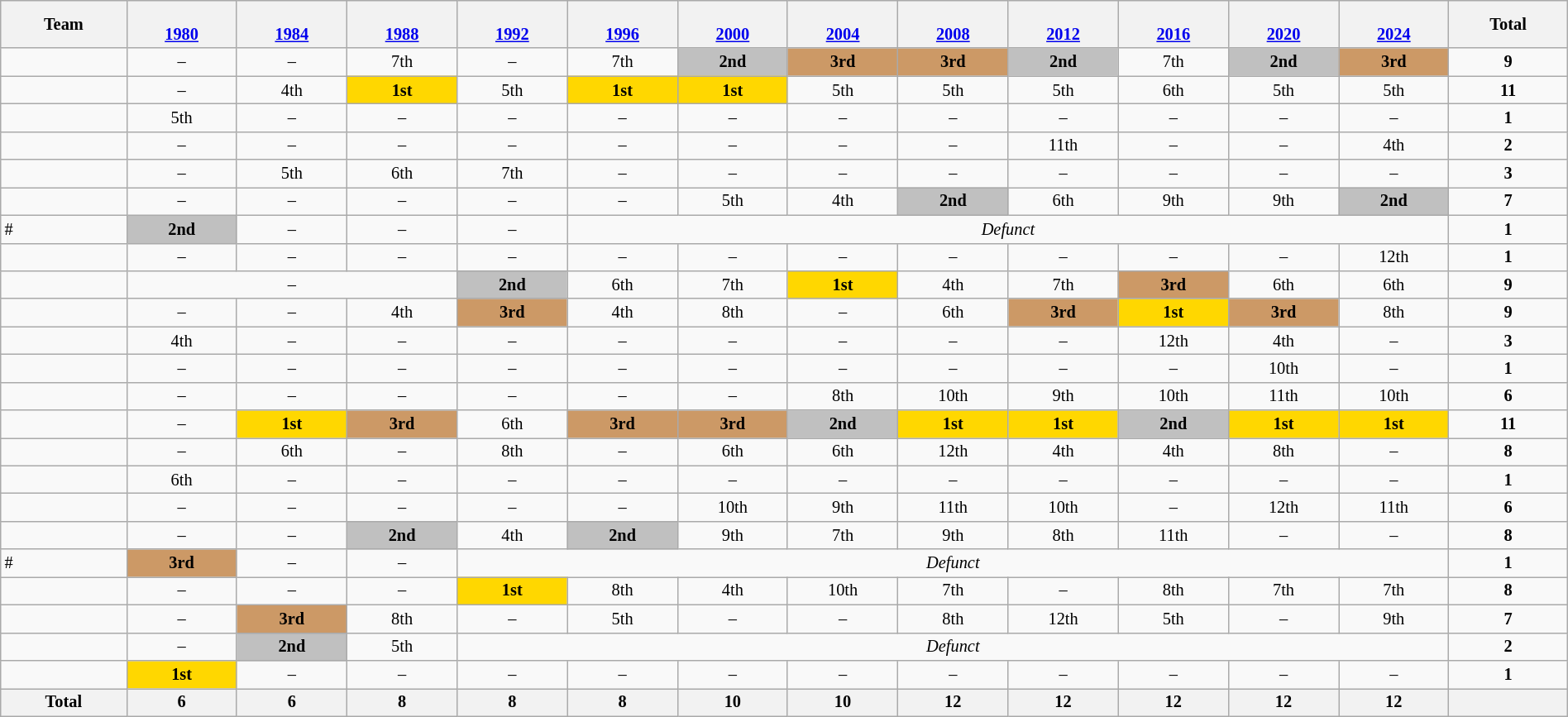<table class="wikitable" style="text-align:center;width:100%; font-size:85%;">
<tr>
<th>Team</th>
<th><br><a href='#'>1980</a></th>
<th><br><a href='#'>1984</a></th>
<th><br><a href='#'>1988</a></th>
<th><br><a href='#'>1992</a></th>
<th><br><a href='#'>1996</a></th>
<th><br><a href='#'>2000</a></th>
<th><br><a href='#'>2004</a></th>
<th><br><a href='#'>2008</a></th>
<th><br><a href='#'>2012</a></th>
<th><br><a href='#'>2016</a></th>
<th><br><a href='#'>2020</a></th>
<th><br><a href='#'>2024</a></th>
<th>Total</th>
</tr>
<tr>
<td align=left></td>
<td>–</td>
<td>–</td>
<td>7th</td>
<td>–</td>
<td>7th</td>
<td bgcolor=silver><strong>2nd</strong></td>
<td bgcolor=#cc9966><strong>3rd</strong></td>
<td bgcolor=#cc9966><strong>3rd</strong></td>
<td bgcolor=silver><strong>2nd</strong></td>
<td>7th</td>
<td bgcolor=silver><strong>2nd</strong></td>
<td bgcolor=#cc9966><strong>3rd</strong></td>
<td><strong>9</strong></td>
</tr>
<tr>
<td align=left></td>
<td>–</td>
<td>4th</td>
<td bgcolor=gold><strong>1st</strong></td>
<td>5th</td>
<td bgcolor=gold><strong>1st</strong></td>
<td bgcolor=gold><strong>1st</strong></td>
<td>5th</td>
<td>5th</td>
<td>5th</td>
<td>6th</td>
<td>5th</td>
<td>5th</td>
<td><strong>11</strong></td>
</tr>
<tr>
<td align=left></td>
<td>5th</td>
<td>–</td>
<td>–</td>
<td>–</td>
<td>–</td>
<td>–</td>
<td>–</td>
<td>–</td>
<td>–</td>
<td>–</td>
<td>–</td>
<td>–</td>
<td><strong>1</strong></td>
</tr>
<tr>
<td align=left></td>
<td>–</td>
<td>–</td>
<td>–</td>
<td>–</td>
<td>–</td>
<td>–</td>
<td>–</td>
<td>–</td>
<td>11th</td>
<td>–</td>
<td>–</td>
<td>4th</td>
<td><strong>2</strong></td>
</tr>
<tr>
<td align=left></td>
<td>–</td>
<td>5th</td>
<td>6th</td>
<td>7th</td>
<td>–</td>
<td>–</td>
<td>–</td>
<td>–</td>
<td>–</td>
<td>–</td>
<td>–</td>
<td>–</td>
<td><strong>3</strong></td>
</tr>
<tr>
<td align=left></td>
<td>–</td>
<td>–</td>
<td>–</td>
<td>–</td>
<td>–</td>
<td>5th</td>
<td>4th</td>
<td bgcolor=silver><strong>2nd</strong></td>
<td>6th</td>
<td>9th</td>
<td>9th</td>
<td bgcolor=silver><strong>2nd</strong></td>
<td><strong>7</strong></td>
</tr>
<tr>
<td align=left>#</td>
<td bgcolor=silver><strong>2nd</strong></td>
<td>–</td>
<td>–</td>
<td>–</td>
<td colspan="8"><em>Defunct</em></td>
<td><strong>1</strong></td>
</tr>
<tr>
<td align=left></td>
<td>–</td>
<td>–</td>
<td>–</td>
<td>–</td>
<td>–</td>
<td>–</td>
<td>–</td>
<td>–</td>
<td>–</td>
<td>–</td>
<td>–</td>
<td>12th</td>
<td><strong>1</strong></td>
</tr>
<tr>
<td align=left></td>
<td colspan="3">–</td>
<td bgcolor=silver><strong>2nd</strong></td>
<td>6th</td>
<td>7th</td>
<td bgcolor=gold><strong>1st</strong></td>
<td>4th</td>
<td>7th</td>
<td bgcolor=#cc9966><strong>3rd</strong></td>
<td>6th</td>
<td>6th</td>
<td><strong>9</strong></td>
</tr>
<tr>
<td align=left></td>
<td>–</td>
<td>–</td>
<td>4th</td>
<td bgcolor=#cc9966><strong>3rd</strong></td>
<td>4th</td>
<td>8th</td>
<td>–</td>
<td>6th</td>
<td bgcolor=#cc9966><strong>3rd</strong></td>
<td bgcolor=gold><strong>1st</strong></td>
<td bgcolor=#cc9966><strong>3rd</strong></td>
<td>8th</td>
<td><strong>9</strong></td>
</tr>
<tr>
<td align=left></td>
<td>4th</td>
<td>–</td>
<td>–</td>
<td>–</td>
<td>–</td>
<td>–</td>
<td>–</td>
<td>–</td>
<td>–</td>
<td>12th</td>
<td>4th</td>
<td>–</td>
<td><strong>3</strong></td>
</tr>
<tr>
<td align=left></td>
<td>–</td>
<td>–</td>
<td>–</td>
<td>–</td>
<td>–</td>
<td>–</td>
<td>–</td>
<td>–</td>
<td>–</td>
<td>–</td>
<td>10th</td>
<td>–</td>
<td><strong>1</strong></td>
</tr>
<tr>
<td align=left></td>
<td>–</td>
<td>–</td>
<td>–</td>
<td>–</td>
<td>–</td>
<td>–</td>
<td>8th</td>
<td>10th</td>
<td>9th</td>
<td>10th</td>
<td>11th</td>
<td>10th</td>
<td><strong>6</strong></td>
</tr>
<tr>
<td align=left></td>
<td>–</td>
<td bgcolor=gold><strong>1st</strong></td>
<td bgcolor=#cc9966><strong>3rd</strong></td>
<td>6th</td>
<td bgcolor=#cc9966><strong>3rd</strong></td>
<td bgcolor=#cc9966><strong>3rd</strong></td>
<td bgcolor=silver><strong>2nd</strong></td>
<td bgcolor=gold><strong>1st</strong></td>
<td bgcolor=gold><strong>1st</strong></td>
<td bgcolor=silver><strong>2nd</strong></td>
<td bgcolor=gold><strong>1st</strong></td>
<td bgcolor=gold><strong>1st</strong></td>
<td><strong>11</strong></td>
</tr>
<tr>
<td align=left></td>
<td>–</td>
<td>6th</td>
<td>–</td>
<td>8th</td>
<td>–</td>
<td>6th</td>
<td>6th</td>
<td>12th</td>
<td>4th</td>
<td>4th</td>
<td>8th</td>
<td>–</td>
<td><strong>8</strong></td>
</tr>
<tr>
<td align=left></td>
<td>6th</td>
<td>–</td>
<td>–</td>
<td>–</td>
<td>–</td>
<td>–</td>
<td>–</td>
<td>–</td>
<td>–</td>
<td>–</td>
<td>–</td>
<td>–</td>
<td><strong>1</strong></td>
</tr>
<tr>
<td align=left></td>
<td>–</td>
<td>–</td>
<td>–</td>
<td>–</td>
<td>–</td>
<td>10th</td>
<td>9th</td>
<td>11th</td>
<td>10th</td>
<td>–</td>
<td>12th</td>
<td>11th</td>
<td><strong>6</strong></td>
</tr>
<tr>
<td align=left></td>
<td>–</td>
<td>–</td>
<td bgcolor=silver><strong>2nd</strong></td>
<td>4th</td>
<td bgcolor=silver><strong>2nd</strong></td>
<td>9th</td>
<td>7th</td>
<td>9th</td>
<td>8th</td>
<td>11th</td>
<td>–</td>
<td>–</td>
<td><strong>8</strong></td>
</tr>
<tr>
<td align=left>#</td>
<td bgcolor=#cc9966><strong>3rd</strong></td>
<td>–</td>
<td>–</td>
<td colspan="9"><em>Defunct</em></td>
<td><strong>1</strong></td>
</tr>
<tr>
<td align=left></td>
<td>–</td>
<td>–</td>
<td>–</td>
<td bgcolor=gold><strong>1st</strong></td>
<td>8th</td>
<td>4th</td>
<td>10th</td>
<td>7th</td>
<td>–</td>
<td>8th</td>
<td>7th</td>
<td>7th</td>
<td><strong>8</strong></td>
</tr>
<tr>
<td align=left></td>
<td>–</td>
<td bgcolor=#cc9966><strong>3rd</strong></td>
<td>8th</td>
<td>–</td>
<td>5th</td>
<td>–</td>
<td>–</td>
<td>8th</td>
<td>12th</td>
<td>5th</td>
<td>–</td>
<td>9th</td>
<td><strong>7</strong></td>
</tr>
<tr>
<td align=left></td>
<td>–</td>
<td bgcolor=silver><strong>2nd</strong></td>
<td>5th</td>
<td colspan="9"><em>Defunct</em></td>
<td><strong>2</strong></td>
</tr>
<tr>
<td align=left></td>
<td bgcolor=gold><strong>1st</strong></td>
<td>–</td>
<td>–</td>
<td>–</td>
<td>–</td>
<td>–</td>
<td>–</td>
<td>–</td>
<td>–</td>
<td>–</td>
<td>–</td>
<td>–</td>
<td><strong>1</strong></td>
</tr>
<tr>
<th>Total</th>
<th>6</th>
<th>6</th>
<th>8</th>
<th>8</th>
<th>8</th>
<th>10</th>
<th>10</th>
<th>12</th>
<th>12</th>
<th>12</th>
<th>12</th>
<th>12</th>
<th></th>
</tr>
</table>
